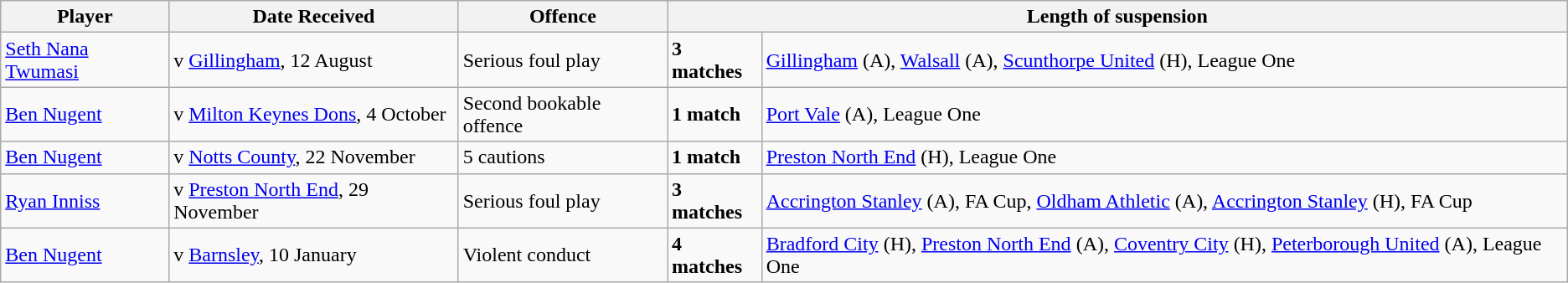<table class="wikitable">
<tr>
<th>Player</th>
<th>Date Received</th>
<th>Offence</th>
<th colspan="2">Length of suspension</th>
</tr>
<tr>
<td><a href='#'>Seth Nana Twumasi</a></td>
<td> v <a href='#'>Gillingham</a>, 12 August</td>
<td>Serious foul play</td>
<td><strong>3 matches</strong></td>
<td><a href='#'>Gillingham</a> (A), <a href='#'>Walsall</a> (A), <a href='#'>Scunthorpe United</a> (H), League One</td>
</tr>
<tr>
<td><a href='#'>Ben Nugent</a></td>
<td> v <a href='#'>Milton Keynes Dons</a>, 4 October</td>
<td>Second bookable offence</td>
<td><strong>1 match</strong></td>
<td><a href='#'>Port Vale</a> (A), League One</td>
</tr>
<tr>
<td><a href='#'>Ben Nugent</a></td>
<td> v <a href='#'>Notts County</a>, 22 November</td>
<td>5 cautions</td>
<td><strong>1 match</strong></td>
<td><a href='#'>Preston North End</a> (H), League One</td>
</tr>
<tr>
<td><a href='#'>Ryan Inniss</a></td>
<td> v <a href='#'>Preston North End</a>, 29 November</td>
<td>Serious foul play</td>
<td><strong>3 matches</strong></td>
<td><a href='#'>Accrington Stanley</a> (A), FA Cup, <a href='#'>Oldham Athletic</a> (A), <a href='#'>Accrington Stanley</a> (H), FA Cup</td>
</tr>
<tr>
<td><a href='#'>Ben Nugent</a></td>
<td> v <a href='#'>Barnsley</a>, 10 January</td>
<td>Violent conduct</td>
<td><strong>4 matches</strong></td>
<td><a href='#'>Bradford City</a> (H), <a href='#'>Preston North End</a> (A), <a href='#'>Coventry City</a> (H), <a href='#'>Peterborough United</a> (A), League One</td>
</tr>
</table>
